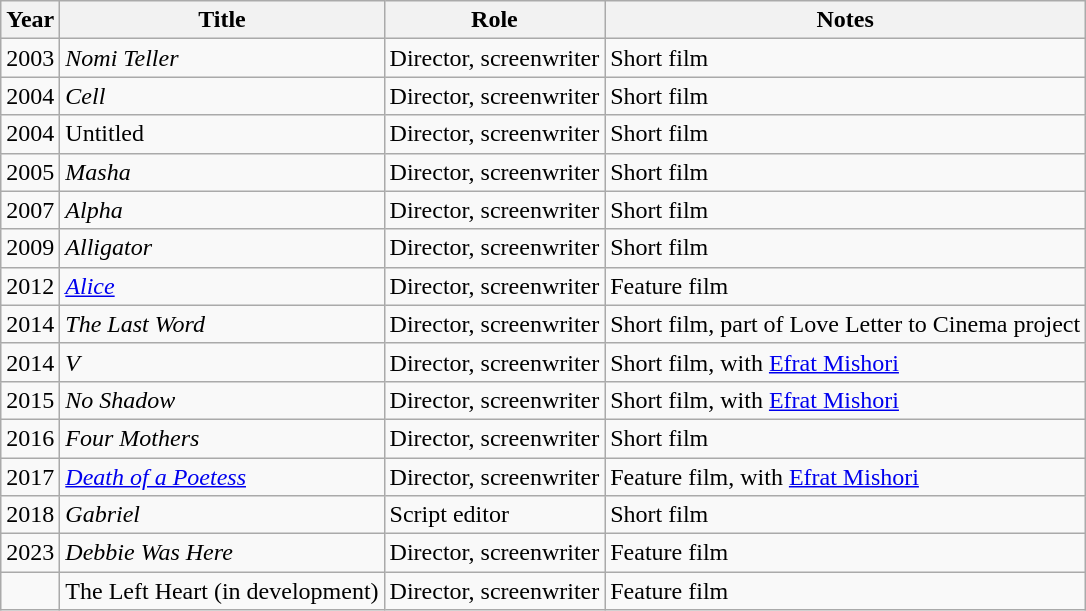<table class="wikitable">
<tr>
<th>Year</th>
<th>Title</th>
<th>Role</th>
<th>Notes</th>
</tr>
<tr>
<td>2003</td>
<td><em>Nomi Teller</em></td>
<td>Director, screenwriter</td>
<td>Short film</td>
</tr>
<tr>
<td>2004</td>
<td><em>Cell</em></td>
<td>Director, screenwriter</td>
<td>Short film</td>
</tr>
<tr>
<td>2004</td>
<td>Untitled</td>
<td>Director, screenwriter</td>
<td>Short film</td>
</tr>
<tr>
<td>2005</td>
<td><em>Masha</em></td>
<td>Director, screenwriter</td>
<td>Short film</td>
</tr>
<tr>
<td>2007</td>
<td><em>Alpha</em></td>
<td>Director, screenwriter</td>
<td>Short film</td>
</tr>
<tr>
<td>2009</td>
<td><em>Alligator</em></td>
<td>Director, screenwriter</td>
<td>Short film</td>
</tr>
<tr>
<td>2012</td>
<td><em><a href='#'>Alice</a></em></td>
<td>Director, screenwriter</td>
<td>Feature film</td>
</tr>
<tr>
<td>2014</td>
<td><em>The Last Word</em></td>
<td>Director, screenwriter</td>
<td>Short film, part of Love Letter to Cinema project</td>
</tr>
<tr>
<td>2014</td>
<td><em>V</em></td>
<td>Director, screenwriter</td>
<td>Short film, with <a href='#'>Efrat Mishori</a></td>
</tr>
<tr>
<td>2015</td>
<td><em>No Shadow</em></td>
<td>Director, screenwriter</td>
<td>Short film, with <a href='#'>Efrat Mishori</a></td>
</tr>
<tr>
<td>2016</td>
<td><em>Four Mothers</em></td>
<td>Director, screenwriter</td>
<td>Short film</td>
</tr>
<tr>
<td>2017</td>
<td><em><a href='#'>Death of a Poetess</a></em></td>
<td>Director, screenwriter</td>
<td>Feature film, with <a href='#'>Efrat Mishori</a></td>
</tr>
<tr>
<td>2018</td>
<td><em>Gabriel</em></td>
<td>Script editor</td>
<td>Short film</td>
</tr>
<tr>
<td>2023</td>
<td><em>Debbie Was Here</em></td>
<td>Director, screenwriter</td>
<td>Feature film</td>
</tr>
<tr>
<td></td>
<td>The Left Heart (in development)</td>
<td>Director, screenwriter</td>
<td>Feature film</td>
</tr>
</table>
